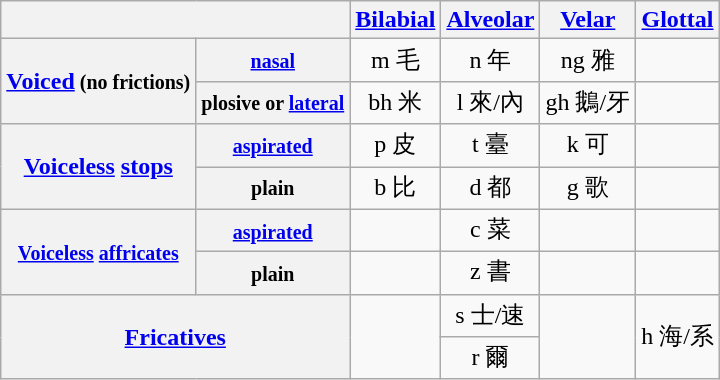<table class="wikitable" style="text-align:center">
<tr>
<th colspan="2"></th>
<th><a href='#'>Bilabial</a></th>
<th><a href='#'>Alveolar</a></th>
<th><a href='#'>Velar</a></th>
<th><a href='#'>Glottal</a></th>
</tr>
<tr>
<th rowspan="2"><a href='#'>Voiced</a><small> (no frictions)</small></th>
<th><small><a href='#'>nasal</a></small></th>
<td>m  毛</td>
<td>n  年</td>
<td>ng  雅</td>
<td></td>
</tr>
<tr>
<th><small>plosive or <a href='#'>lateral</a></small></th>
<td>bh  米</td>
<td>l  來/內</td>
<td>gh  鵝/牙</td>
<td></td>
</tr>
<tr>
<th rowspan="2"><a href='#'>Voiceless</a> <a href='#'>stops</a></th>
<th><small><a href='#'>aspirated</a></small></th>
<td>p  皮</td>
<td>t  臺</td>
<td>k  可</td>
<td></td>
</tr>
<tr>
<th><small>plain</small></th>
<td>b  比</td>
<td>d  都</td>
<td>g  歌</td>
<td></td>
</tr>
<tr>
<th rowspan="2"><small><a href='#'>Voiceless</a> <a href='#'>affricates</a></small></th>
<th><small><a href='#'>aspirated</a></small></th>
<td></td>
<td>c  菜</td>
<td></td>
<td></td>
</tr>
<tr>
<th><small>plain</small></th>
<td></td>
<td>z  書</td>
<td></td>
<td></td>
</tr>
<tr>
<th colspan="2" rowspan="2"><a href='#'>Fricatives</a></th>
<td rowspan="2"></td>
<td>s  士/速</td>
<td rowspan="2"></td>
<td rowspan="2">h  海/系</td>
</tr>
<tr>
<td>r  爾</td>
</tr>
</table>
